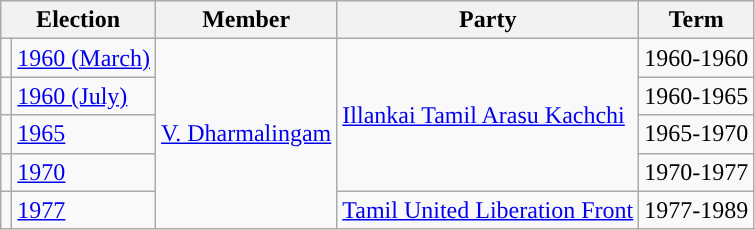<table class="wikitable">
<tr>
<th colspan="2">Election</th>
<th>Member</th>
<th>Party</th>
<th>Term</th>
</tr>
<tr>
<td style="background-color: "></td>
<td><a href='#'>1960 (March)</a></td>
<td rowspan ="5"><a href='#'>V. Dharmalingam</a></td>
<td rowspan ="4"><a href='#'>Illankai Tamil Arasu Kachchi</a></td>
<td>1960-1960</td>
</tr>
<tr>
<td style="background-color: "></td>
<td><a href='#'>1960 (July)</a></td>
<td>1960-1965</td>
</tr>
<tr>
<td style="background-color: "></td>
<td><a href='#'>1965</a></td>
<td>1965-1970</td>
</tr>
<tr>
<td style="background-color: "></td>
<td><a href='#'>1970</a></td>
<td>1970-1977</td>
</tr>
<tr>
<td style="background-color: "></td>
<td><a href='#'>1977</a></td>
<td><a href='#'>Tamil United Liberation Front</a></td>
<td>1977-1989</td>
</tr>
</table>
